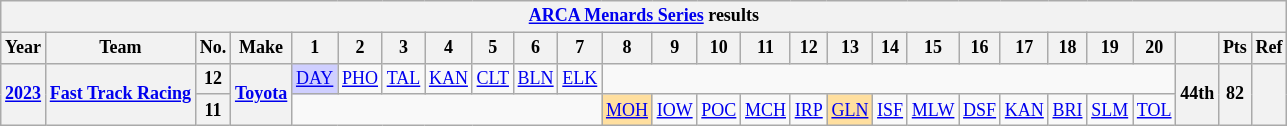<table class="wikitable" style="text-align:center; font-size:75%">
<tr>
<th colspan=27><a href='#'>ARCA Menards Series</a> results</th>
</tr>
<tr>
<th>Year</th>
<th>Team</th>
<th>No.</th>
<th>Make</th>
<th>1</th>
<th>2</th>
<th>3</th>
<th>4</th>
<th>5</th>
<th>6</th>
<th>7</th>
<th>8</th>
<th>9</th>
<th>10</th>
<th>11</th>
<th>12</th>
<th>13</th>
<th>14</th>
<th>15</th>
<th>16</th>
<th>17</th>
<th>18</th>
<th>19</th>
<th>20</th>
<th></th>
<th>Pts</th>
<th>Ref</th>
</tr>
<tr>
<th rowspan=2><a href='#'>2023</a></th>
<th rowspan=2><a href='#'>Fast Track Racing</a></th>
<th>12</th>
<th rowspan=2><a href='#'>Toyota</a></th>
<td style="background:#CFCFFF;"><a href='#'>DAY</a><br></td>
<td><a href='#'>PHO</a></td>
<td><a href='#'>TAL</a></td>
<td><a href='#'>KAN</a></td>
<td><a href='#'>CLT</a></td>
<td><a href='#'>BLN</a></td>
<td><a href='#'>ELK</a></td>
<td colspan=13></td>
<th rowspan=2>44th</th>
<th rowspan=2>82</th>
<th rowspan=2></th>
</tr>
<tr>
<th>11</th>
<td colspan=7></td>
<td style="background:#FFDF9F;"><a href='#'>MOH</a><br></td>
<td><a href='#'>IOW</a></td>
<td><a href='#'>POC</a></td>
<td><a href='#'>MCH</a></td>
<td><a href='#'>IRP</a></td>
<td style="background:#FFDF9F;"><a href='#'>GLN</a><br></td>
<td><a href='#'>ISF</a></td>
<td><a href='#'>MLW</a></td>
<td><a href='#'>DSF</a></td>
<td><a href='#'>KAN</a></td>
<td><a href='#'>BRI</a></td>
<td><a href='#'>SLM</a></td>
<td><a href='#'>TOL</a></td>
</tr>
</table>
